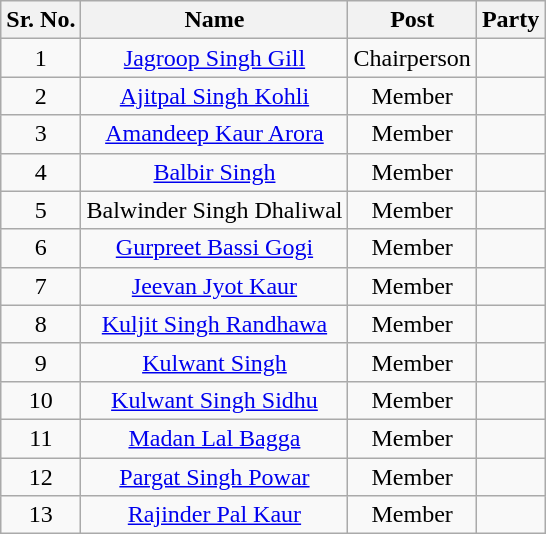<table class="wikitable sortable">
<tr>
<th>Sr. No.</th>
<th>Name</th>
<th>Post</th>
<th colspan="2">Party</th>
</tr>
<tr align="center">
<td>1</td>
<td><a href='#'>Jagroop Singh Gill</a></td>
<td>Chairperson</td>
<td></td>
</tr>
<tr align="center">
<td>2</td>
<td><a href='#'>Ajitpal Singh Kohli</a></td>
<td>Member</td>
<td></td>
</tr>
<tr align="center">
<td>3</td>
<td><a href='#'>Amandeep Kaur Arora</a></td>
<td>Member</td>
<td></td>
</tr>
<tr align="center">
<td>4</td>
<td><a href='#'>Balbir Singh</a></td>
<td>Member</td>
<td></td>
</tr>
<tr align="center">
<td>5</td>
<td>Balwinder Singh Dhaliwal</td>
<td>Member</td>
<td></td>
</tr>
<tr align="center">
<td>6</td>
<td><a href='#'>Gurpreet Bassi Gogi</a></td>
<td>Member</td>
<td></td>
</tr>
<tr align="center">
<td>7</td>
<td><a href='#'>Jeevan Jyot Kaur</a></td>
<td>Member</td>
<td></td>
</tr>
<tr align="center">
<td>8</td>
<td><a href='#'>Kuljit Singh Randhawa</a></td>
<td>Member</td>
<td></td>
</tr>
<tr align="center">
<td>9</td>
<td><a href='#'>Kulwant Singh</a></td>
<td>Member</td>
<td></td>
</tr>
<tr align="center">
<td>10</td>
<td><a href='#'>Kulwant Singh Sidhu</a></td>
<td>Member</td>
<td></td>
</tr>
<tr align="center">
<td>11</td>
<td><a href='#'>Madan Lal Bagga</a></td>
<td>Member</td>
<td></td>
</tr>
<tr align="center">
<td>12</td>
<td><a href='#'>Pargat Singh Powar</a></td>
<td>Member</td>
<td></td>
</tr>
<tr align="center">
<td>13</td>
<td><a href='#'>Rajinder Pal Kaur</a></td>
<td>Member</td>
<td></td>
</tr>
</table>
